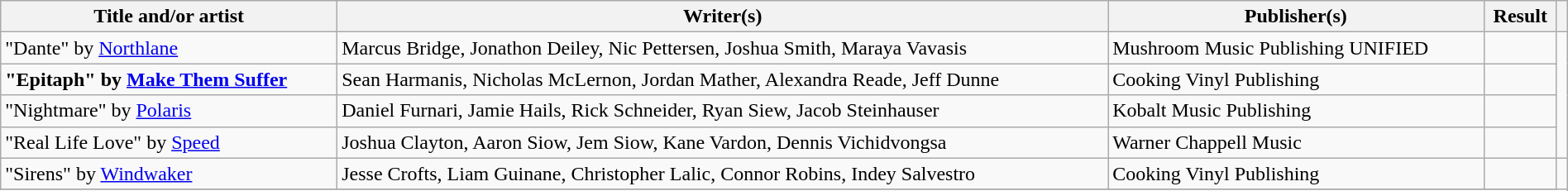<table class="wikitable" width=100%>
<tr>
<th scope="col">Title and/or artist</th>
<th scope="col">Writer(s)</th>
<th scope="col">Publisher(s)</th>
<th scope="col">Result</th>
<th scope="col"></th>
</tr>
<tr>
<td>"Dante" by <a href='#'>Northlane</a></td>
<td>Marcus Bridge, Jonathon Deiley, Nic Pettersen, Joshua Smith, Maraya Vavasis</td>
<td>Mushroom Music Publishing  UNIFIED</td>
<td></td>
</tr>
<tr>
<td><strong>"Epitaph" by <a href='#'>Make Them Suffer</a></strong></td>
<td>Sean Harmanis, Nicholas McLernon, Jordan Mather, Alexandra Reade, Jeff Dunne</td>
<td>Cooking Vinyl Publishing</td>
<td></td>
</tr>
<tr>
<td>"Nightmare" by <a href='#'>Polaris</a></td>
<td>Daniel Furnari, Jamie Hails, Rick Schneider, Ryan Siew, Jacob Steinhauser</td>
<td>Kobalt Music Publishing</td>
<td></td>
</tr>
<tr>
<td>"Real Life Love" by <a href='#'>Speed</a></td>
<td>Joshua Clayton, Aaron Siow, Jem Siow, Kane Vardon, Dennis Vichidvongsa</td>
<td>Warner Chappell Music</td>
<td></td>
</tr>
<tr>
<td>"Sirens" by <a href='#'>Windwaker</a></td>
<td>Jesse Crofts, Liam Guinane, Christopher Lalic, Connor Robins, Indey Salvestro</td>
<td>Cooking Vinyl Publishing</td>
<td></td>
<td rowspan="5"></td>
</tr>
<tr>
</tr>
</table>
